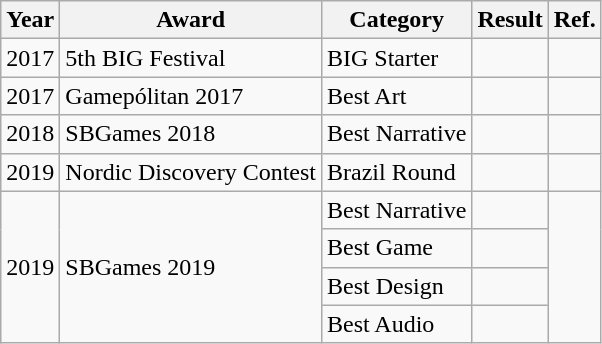<table class="wikitable">
<tr>
<th>Year</th>
<th>Award</th>
<th>Category</th>
<th>Result</th>
<th>Ref.</th>
</tr>
<tr>
<td>2017</td>
<td>5th BIG Festival</td>
<td>BIG Starter</td>
<td></td>
<td></td>
</tr>
<tr>
<td>2017</td>
<td>Gamepólitan 2017</td>
<td>Best Art</td>
<td></td>
<td></td>
</tr>
<tr>
<td>2018</td>
<td>SBGames 2018</td>
<td>Best Narrative</td>
<td></td>
<td></td>
</tr>
<tr>
<td>2019</td>
<td>Nordic Discovery Contest</td>
<td>Brazil Round</td>
<td></td>
<td></td>
</tr>
<tr>
<td rowspan="4">2019</td>
<td rowspan="4">SBGames 2019</td>
<td>Best Narrative</td>
<td></td>
<td rowspan="7"></td>
</tr>
<tr>
<td>Best Game</td>
<td></td>
</tr>
<tr>
<td>Best Design</td>
<td></td>
</tr>
<tr>
<td>Best Audio</td>
<td></td>
</tr>
</table>
